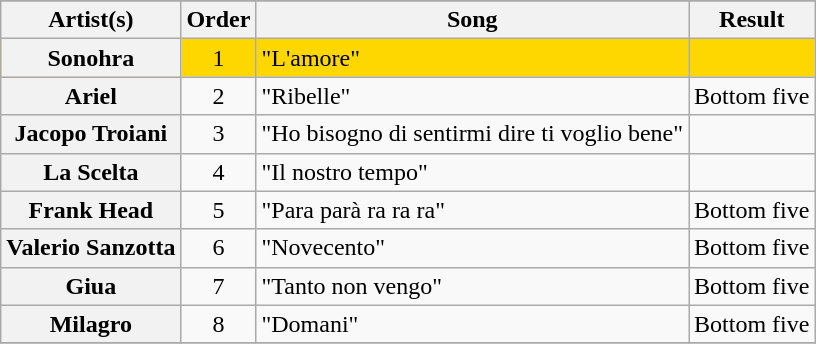<table class="wikitable plainrowheaders sortable">
<tr>
</tr>
<tr>
<th>Artist(s)</th>
<th>Order</th>
<th>Song</th>
<th>Result</th>
</tr>
<tr bgcolor="gold">
<th scope="row">Sonohra</th>
<td style="text-align:center;">1</td>
<td>"L'amore"</td>
<td style="text-align:center;"></td>
</tr>
<tr>
<th scope="row">Ariel</th>
<td style="text-align:center;">2</td>
<td>"Ribelle"</td>
<td style="text-align:center;">Bottom five</td>
</tr>
<tr>
<th scope="row">Jacopo Troiani</th>
<td style="text-align:center;">3</td>
<td>"Ho bisogno di sentirmi dire ti voglio bene"</td>
<td style="text-align:center;"></td>
</tr>
<tr>
<th scope="row">La Scelta</th>
<td style="text-align:center;">4</td>
<td>"Il nostro tempo"</td>
<td style="text-align:center;"></td>
</tr>
<tr>
<th scope="row">Frank Head</th>
<td style="text-align:center;">5</td>
<td>"Para parà ra ra ra"</td>
<td style="text-align:center;">Bottom five</td>
</tr>
<tr>
<th scope="row">Valerio Sanzotta</th>
<td style="text-align:center;">6</td>
<td>"Novecento"</td>
<td style="text-align:center;">Bottom five</td>
</tr>
<tr>
<th scope="row">Giua</th>
<td style="text-align:center;">7</td>
<td>"Tanto non vengo"</td>
<td style="text-align:center;">Bottom five</td>
</tr>
<tr>
<th scope="row">Milagro</th>
<td style="text-align:center;">8</td>
<td>"Domani"</td>
<td style="text-align:center;">Bottom five</td>
</tr>
<tr>
</tr>
</table>
